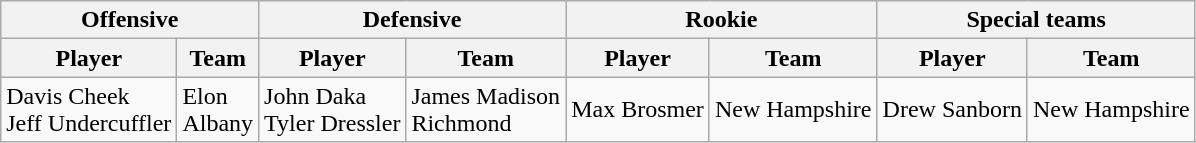<table class="wikitable" border="1">
<tr>
<th colspan="2">Offensive</th>
<th colspan="2">Defensive</th>
<th colspan="2">Rookie</th>
<th colspan="2">Special teams</th>
</tr>
<tr>
<th>Player</th>
<th>Team</th>
<th>Player</th>
<th>Team</th>
<th>Player</th>
<th>Team</th>
<th>Player</th>
<th>Team</th>
</tr>
<tr>
<td>Davis Cheek<br>Jeff Undercuffler</td>
<td>Elon<br>Albany</td>
<td>John Daka<br>Tyler Dressler</td>
<td>James Madison<br>Richmond</td>
<td>Max Brosmer</td>
<td>New Hampshire</td>
<td>Drew Sanborn</td>
<td>New Hampshire</td>
</tr>
</table>
